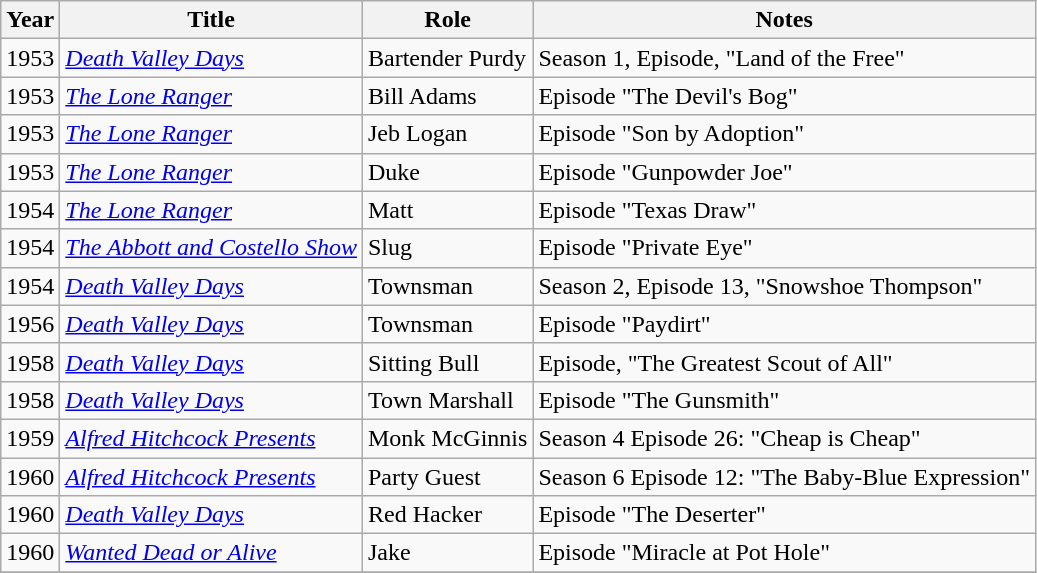<table class="wikitable plainrowheaders sortable">
<tr>
<th scope="col">Year</th>
<th scope="col">Title</th>
<th scope="col">Role</th>
<th scope="col" class="unsortable">Notes</th>
</tr>
<tr>
<td>1953</td>
<td><em><a href='#'>Death Valley Days</a></em></td>
<td>Bartender Purdy</td>
<td>Season 1, Episode, "Land of the Free"</td>
</tr>
<tr>
<td>1953</td>
<td><em><a href='#'>The Lone Ranger</a></em></td>
<td>Bill Adams</td>
<td>Episode "The Devil's Bog"</td>
</tr>
<tr>
<td>1953</td>
<td><em><a href='#'>The Lone Ranger</a></em></td>
<td>Jeb Logan</td>
<td>Episode "Son by Adoption"</td>
</tr>
<tr>
<td>1953</td>
<td><em><a href='#'>The Lone Ranger</a></em></td>
<td>Duke</td>
<td>Episode "Gunpowder Joe"</td>
</tr>
<tr>
<td>1954</td>
<td><em><a href='#'>The Lone Ranger</a></em></td>
<td>Matt</td>
<td>Episode "Texas Draw"</td>
</tr>
<tr>
<td>1954</td>
<td><em><a href='#'>The Abbott and Costello Show</a></em></td>
<td>Slug</td>
<td>Episode "Private Eye"</td>
</tr>
<tr>
<td>1954</td>
<td><em><a href='#'>Death Valley Days</a></em></td>
<td>Townsman</td>
<td>Season 2, Episode 13, "Snowshoe Thompson"</td>
</tr>
<tr>
<td>1956</td>
<td><em><a href='#'>Death Valley Days</a></em></td>
<td>Townsman</td>
<td>Episode "Paydirt"</td>
</tr>
<tr>
<td>1958</td>
<td><em><a href='#'>Death Valley Days</a></em></td>
<td>Sitting Bull</td>
<td>Episode, "The Greatest Scout of All"</td>
</tr>
<tr>
<td>1958</td>
<td><em><a href='#'>Death Valley Days</a></em></td>
<td>Town Marshall</td>
<td>Episode "The Gunsmith"</td>
</tr>
<tr>
<td>1959</td>
<td><em><a href='#'>Alfred Hitchcock Presents</a></em></td>
<td>Monk McGinnis</td>
<td>Season 4 Episode 26: "Cheap is Cheap"</td>
</tr>
<tr>
<td>1960</td>
<td><em><a href='#'>Alfred Hitchcock Presents</a></em></td>
<td>Party Guest</td>
<td>Season 6 Episode 12: "The Baby-Blue Expression"</td>
</tr>
<tr>
<td>1960</td>
<td><em><a href='#'>Death Valley Days</a></em></td>
<td>Red Hacker</td>
<td>Episode "The Deserter"</td>
</tr>
<tr>
<td>1960</td>
<td><em><a href='#'>Wanted Dead or Alive</a></em></td>
<td>Jake</td>
<td>Episode "Miracle at Pot Hole"</td>
</tr>
<tr>
</tr>
</table>
